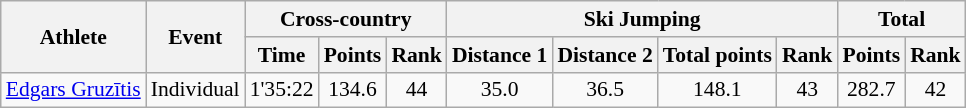<table class="wikitable" style="font-size:90%">
<tr>
<th rowspan="2">Athlete</th>
<th rowspan="2">Event</th>
<th colspan="3">Cross-country</th>
<th colspan="4">Ski Jumping</th>
<th colspan="2">Total</th>
</tr>
<tr>
<th>Time</th>
<th>Points</th>
<th>Rank</th>
<th>Distance 1</th>
<th>Distance 2</th>
<th>Total points</th>
<th>Rank</th>
<th>Points</th>
<th>Rank</th>
</tr>
<tr>
<td><a href='#'>Edgars Gruzītis</a></td>
<td>Individual</td>
<td align="center">1'35:22</td>
<td align="center">134.6</td>
<td align="center">44</td>
<td align="center">35.0</td>
<td align="center">36.5</td>
<td align="center">148.1</td>
<td align="center">43</td>
<td align="center">282.7</td>
<td align="center">42</td>
</tr>
</table>
